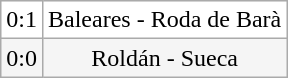<table class="wikitable">
<tr align=center bgcolor=white>
<td>0:1</td>
<td>Baleares - Roda de Barà</td>
</tr>
<tr align=center bgcolor=#F5F5F5>
<td>0:0</td>
<td>Roldán - Sueca</td>
</tr>
</table>
